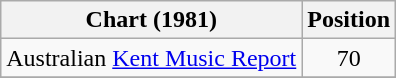<table class="wikitable sortable plainrowheaders">
<tr>
<th scope="col">Chart (1981)</th>
<th scope="col">Position</th>
</tr>
<tr>
<td>Australian <a href='#'>Kent Music Report</a></td>
<td style="text-align:center;">70</td>
</tr>
<tr>
</tr>
</table>
